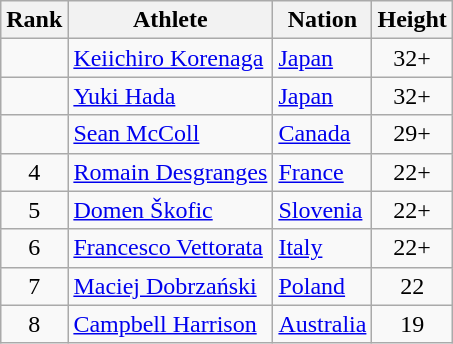<table class="wikitable sortable" style="text-align:center">
<tr>
<th>Rank</th>
<th>Athlete</th>
<th>Nation</th>
<th>Height</th>
</tr>
<tr>
<td></td>
<td align=left><a href='#'>Keiichiro Korenaga</a></td>
<td align=left> <a href='#'>Japan</a></td>
<td>32+</td>
</tr>
<tr>
<td></td>
<td align=left><a href='#'>Yuki Hada</a></td>
<td align=left> <a href='#'>Japan</a></td>
<td>32+</td>
</tr>
<tr>
<td></td>
<td align=left><a href='#'>Sean McColl</a></td>
<td align=left> <a href='#'>Canada</a></td>
<td>29+</td>
</tr>
<tr>
<td>4</td>
<td align=left><a href='#'>Romain Desgranges</a></td>
<td align=left> <a href='#'>France</a></td>
<td>22+</td>
</tr>
<tr>
<td>5</td>
<td align=left><a href='#'>Domen Škofic</a></td>
<td align=left> <a href='#'>Slovenia</a></td>
<td>22+</td>
</tr>
<tr>
<td>6</td>
<td align=left><a href='#'>Francesco Vettorata</a></td>
<td align=left> <a href='#'>Italy</a></td>
<td>22+</td>
</tr>
<tr>
<td>7</td>
<td align=left><a href='#'>Maciej Dobrzański</a></td>
<td align=left> <a href='#'>Poland</a></td>
<td>22</td>
</tr>
<tr>
<td>8</td>
<td align=left><a href='#'>Campbell Harrison</a></td>
<td align=left> <a href='#'>Australia</a></td>
<td>19</td>
</tr>
</table>
